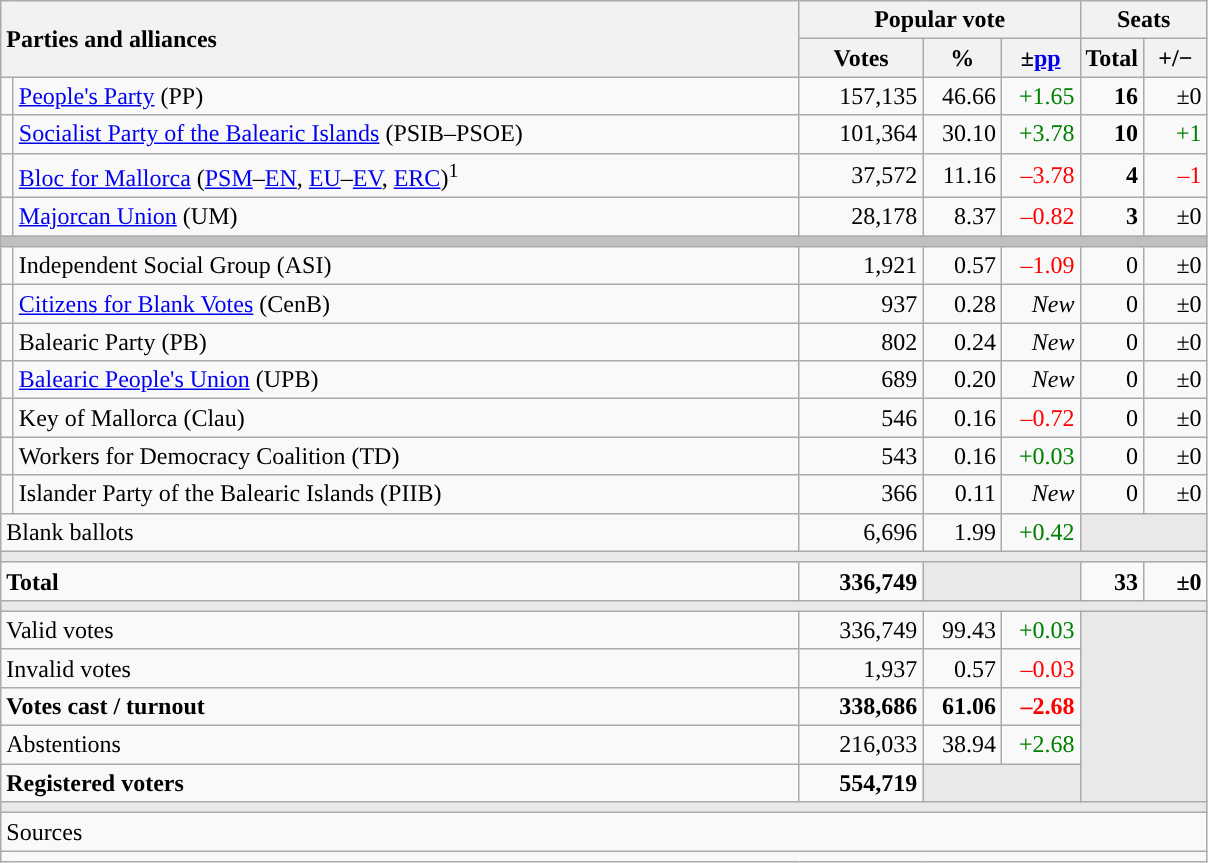<table class="wikitable" style="text-align:right;">
<tr>
<th style="text-align:left;" rowspan="2" colspan="2" width="525">Parties and alliances</th>
<th colspan="3">Popular vote</th>
<th colspan="2">Seats</th>
</tr>
<tr>
<th width="75">Votes</th>
<th width="45">%</th>
<th width="45">±<a href='#'>pp</a></th>
<th width="35">Total</th>
<th width="35">+/−</th>
</tr>
<tr>
<td width="1" style="color:inherit;background:"></td>
<td align="left"><a href='#'>People's Party</a> (PP)</td>
<td>157,135</td>
<td>46.66</td>
<td style="color:green;">+1.65</td>
<td><strong>16</strong></td>
<td>±0</td>
</tr>
<tr>
<td style="color:inherit;background:"></td>
<td align="left"><a href='#'>Socialist Party of the Balearic Islands</a> (PSIB–PSOE)</td>
<td>101,364</td>
<td>30.10</td>
<td style="color:green;">+3.78</td>
<td><strong>10</strong></td>
<td style="color:green;">+1</td>
</tr>
<tr>
<td style="color:inherit;background:"></td>
<td align="left"><a href='#'>Bloc for Mallorca</a> (<a href='#'>PSM</a>–<a href='#'>EN</a>, <a href='#'>EU</a>–<a href='#'>EV</a>, <a href='#'>ERC</a>)<sup>1</sup></td>
<td>37,572</td>
<td>11.16</td>
<td style="color:red;">–3.78</td>
<td><strong>4</strong></td>
<td style="color:red;">–1</td>
</tr>
<tr>
<td style="color:inherit;background:"></td>
<td align="left"><a href='#'>Majorcan Union</a> (UM)</td>
<td>28,178</td>
<td>8.37</td>
<td style="color:red;">–0.82</td>
<td><strong>3</strong></td>
<td>±0</td>
</tr>
<tr>
<td colspan="7" bgcolor="#C0C0C0"></td>
</tr>
<tr>
<td style="color:inherit;background:"></td>
<td align="left">Independent Social Group (ASI)</td>
<td>1,921</td>
<td>0.57</td>
<td style="color:red;">–1.09</td>
<td>0</td>
<td>±0</td>
</tr>
<tr>
<td style="color:inherit;background:"></td>
<td align="left"><a href='#'>Citizens for Blank Votes</a> (CenB)</td>
<td>937</td>
<td>0.28</td>
<td><em>New</em></td>
<td>0</td>
<td>±0</td>
</tr>
<tr>
<td style="color:inherit;background:"></td>
<td align="left">Balearic Party (PB)</td>
<td>802</td>
<td>0.24</td>
<td><em>New</em></td>
<td>0</td>
<td>±0</td>
</tr>
<tr>
<td style="color:inherit;background:"></td>
<td align="left"><a href='#'>Balearic People's Union</a> (UPB)</td>
<td>689</td>
<td>0.20</td>
<td><em>New</em></td>
<td>0</td>
<td>±0</td>
</tr>
<tr>
<td style="color:inherit;background:"></td>
<td align="left">Key of Mallorca (Clau)</td>
<td>546</td>
<td>0.16</td>
<td style="color:red;">–0.72</td>
<td>0</td>
<td>±0</td>
</tr>
<tr>
<td style="color:inherit;background:"></td>
<td align="left">Workers for Democracy Coalition (TD)</td>
<td>543</td>
<td>0.16</td>
<td style="color:green;">+0.03</td>
<td>0</td>
<td>±0</td>
</tr>
<tr>
<td style="color:inherit;background:"></td>
<td align="left">Islander Party of the Balearic Islands (PIIB)</td>
<td>366</td>
<td>0.11</td>
<td><em>New</em></td>
<td>0</td>
<td>±0</td>
</tr>
<tr>
<td align="left" colspan="2">Blank ballots</td>
<td>6,696</td>
<td>1.99</td>
<td style="color:green;">+0.42</td>
<td bgcolor="#E9E9E9" colspan="2"></td>
</tr>
<tr>
<td colspan="7" bgcolor="#E9E9E9"></td>
</tr>
<tr style="font-weight:bold;">
<td align="left" colspan="2">Total</td>
<td>336,749</td>
<td bgcolor="#E9E9E9" colspan="2"></td>
<td>33</td>
<td>±0</td>
</tr>
<tr>
<td colspan="7" bgcolor="#E9E9E9"></td>
</tr>
<tr>
<td align="left" colspan="2">Valid votes</td>
<td>336,749</td>
<td>99.43</td>
<td style="color:green;">+0.03</td>
<td bgcolor="#E9E9E9" colspan="2" rowspan="5"></td>
</tr>
<tr>
<td align="left" colspan="2">Invalid votes</td>
<td>1,937</td>
<td>0.57</td>
<td style="color:red;">–0.03</td>
</tr>
<tr style="font-weight:bold;">
<td align="left" colspan="2">Votes cast / turnout</td>
<td>338,686</td>
<td>61.06</td>
<td style="color:red;">–2.68</td>
</tr>
<tr>
<td align="left" colspan="2">Abstentions</td>
<td>216,033</td>
<td>38.94</td>
<td style="color:green;">+2.68</td>
</tr>
<tr style="font-weight:bold;">
<td align="left" colspan="2">Registered voters</td>
<td>554,719</td>
<td bgcolor="#E9E9E9" colspan="2"></td>
</tr>
<tr>
<td colspan="7" bgcolor="#E9E9E9"></td>
</tr>
<tr>
<td align="left" colspan="7">Sources</td>
</tr>
<tr>
<td colspan="7" style="text-align:left; max-width:790px;"></td>
</tr>
</table>
